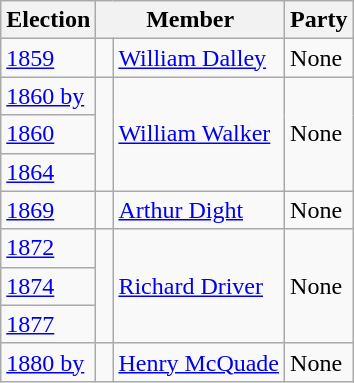<table class="wikitable">
<tr>
<th>Election</th>
<th colspan="2">Member</th>
<th>Party</th>
</tr>
<tr>
<td><a href='#'>1859</a></td>
<td> </td>
<td><a href='#'>William Dalley</a></td>
<td>None</td>
</tr>
<tr>
<td><a href='#'>1860 by</a></td>
<td rowspan="3" > </td>
<td rowspan="3"><a href='#'>William Walker</a></td>
<td rowspan="3">None</td>
</tr>
<tr>
<td><a href='#'>1860</a></td>
</tr>
<tr>
<td><a href='#'>1864</a></td>
</tr>
<tr>
<td><a href='#'>1869</a></td>
<td> </td>
<td><a href='#'>Arthur Dight</a></td>
<td>None</td>
</tr>
<tr>
<td><a href='#'>1872</a></td>
<td rowspan="3" > </td>
<td rowspan="3"><a href='#'>Richard Driver</a></td>
<td rowspan="3">None</td>
</tr>
<tr>
<td><a href='#'>1874</a></td>
</tr>
<tr>
<td><a href='#'>1877</a></td>
</tr>
<tr>
<td><a href='#'>1880 by</a></td>
<td> </td>
<td><a href='#'>Henry McQuade</a></td>
<td>None</td>
</tr>
</table>
